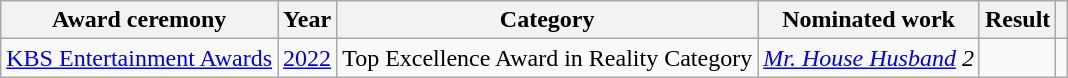<table class="wikitable plainrowheaders sortable">
<tr>
<th scope="col">Award ceremony</th>
<th scope="col">Year</th>
<th scope="col">Category</th>
<th scope="col">Nominated work</th>
<th scope="col">Result</th>
<th scope="col" class="unsortable"></th>
</tr>
<tr>
<td><a href='#'>KBS Entertainment Awards</a></td>
<td align="center"><a href='#'>2022</a></td>
<td>Top Excellence Award in Reality Category</td>
<td><em><a href='#'>Mr. House Husband</a> 2</em></td>
<td></td>
<td></td>
</tr>
</table>
